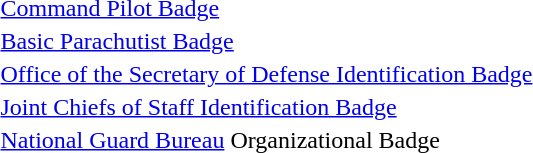<table>
<tr>
<td></td>
<td><a href='#'>Command Pilot Badge</a></td>
</tr>
<tr>
<td></td>
<td><a href='#'>Basic Parachutist Badge</a></td>
</tr>
<tr>
<td></td>
<td><a href='#'>Office of the Secretary of Defense Identification Badge</a></td>
</tr>
<tr>
<td></td>
<td><a href='#'>Joint Chiefs of Staff Identification Badge</a></td>
</tr>
<tr>
<td></td>
<td><a href='#'>National Guard Bureau</a> Organizational Badge</td>
</tr>
</table>
